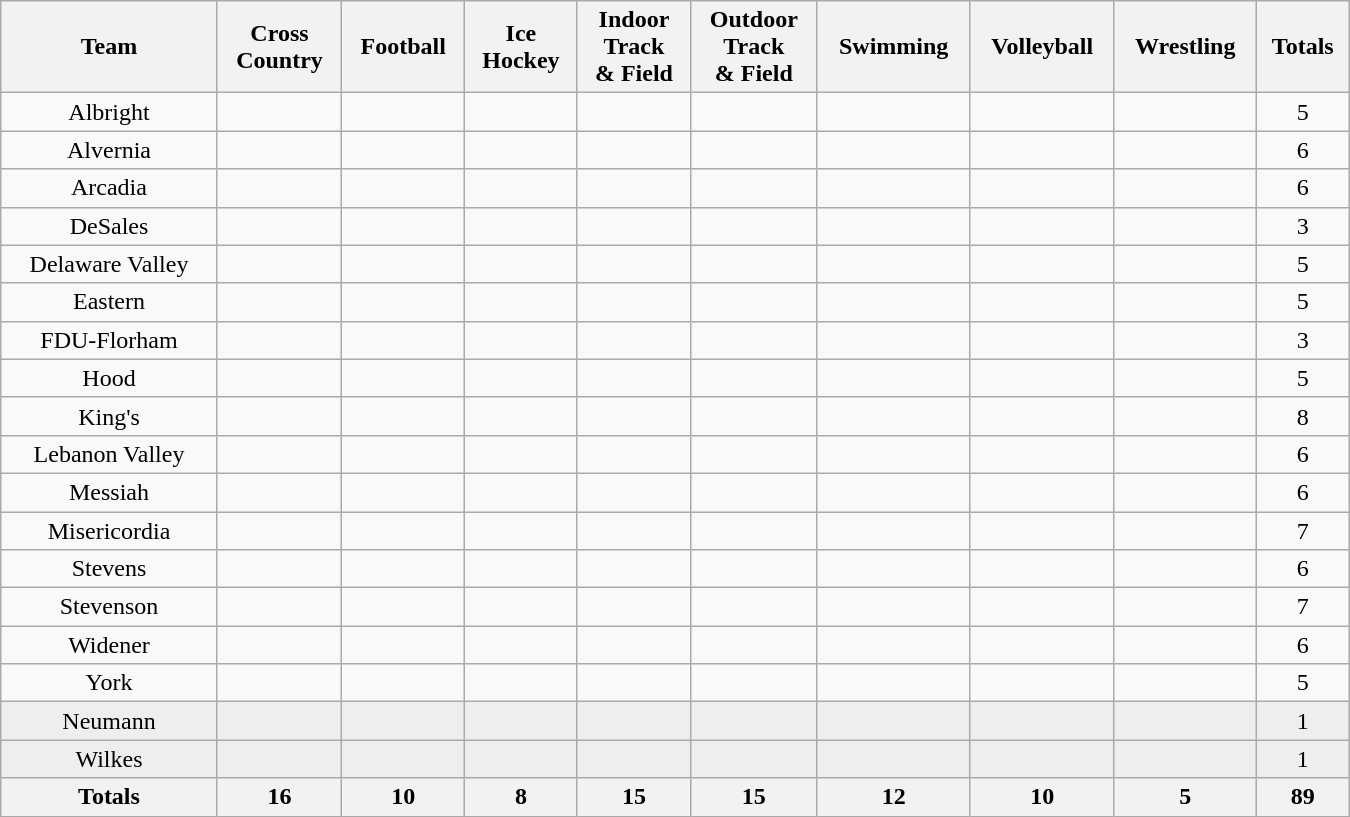<table class="wikitable" style="text-align:center" width=900>
<tr>
<th>Team</th>
<th>Cross<br>Country<br></th>
<th>Football<br></th>
<th>Ice<br>Hockey<br></th>
<th>Indoor<br>Track<br>& Field</th>
<th>Outdoor<br>Track<br>& Field</th>
<th>Swimming</th>
<th>Volleyball</th>
<th>Wrestling</th>
<th>Totals</th>
</tr>
<tr>
<td>Albright</td>
<td></td>
<td></td>
<td></td>
<td></td>
<td></td>
<td></td>
<td></td>
<td></td>
<td>5</td>
</tr>
<tr>
<td>Alvernia</td>
<td></td>
<td></td>
<td></td>
<td></td>
<td></td>
<td></td>
<td></td>
<td></td>
<td>6</td>
</tr>
<tr>
<td>Arcadia</td>
<td></td>
<td></td>
<td></td>
<td></td>
<td></td>
<td></td>
<td></td>
<td></td>
<td>6</td>
</tr>
<tr>
<td>DeSales</td>
<td></td>
<td></td>
<td></td>
<td></td>
<td></td>
<td></td>
<td></td>
<td></td>
<td>3</td>
</tr>
<tr>
<td>Delaware Valley</td>
<td></td>
<td></td>
<td></td>
<td></td>
<td></td>
<td></td>
<td></td>
<td></td>
<td>5</td>
</tr>
<tr>
<td>Eastern</td>
<td></td>
<td></td>
<td></td>
<td></td>
<td></td>
<td></td>
<td></td>
<td></td>
<td>5</td>
</tr>
<tr>
<td>FDU-Florham</td>
<td></td>
<td></td>
<td></td>
<td></td>
<td></td>
<td></td>
<td></td>
<td></td>
<td>3</td>
</tr>
<tr>
<td>Hood</td>
<td></td>
<td></td>
<td></td>
<td></td>
<td></td>
<td></td>
<td></td>
<td></td>
<td>5</td>
</tr>
<tr>
<td>King's</td>
<td></td>
<td></td>
<td></td>
<td></td>
<td></td>
<td></td>
<td></td>
<td></td>
<td>8</td>
</tr>
<tr>
<td>Lebanon Valley</td>
<td></td>
<td></td>
<td></td>
<td></td>
<td></td>
<td></td>
<td></td>
<td></td>
<td>6</td>
</tr>
<tr>
<td>Messiah</td>
<td></td>
<td></td>
<td></td>
<td></td>
<td></td>
<td></td>
<td></td>
<td></td>
<td>6</td>
</tr>
<tr>
<td>Misericordia</td>
<td></td>
<td></td>
<td></td>
<td></td>
<td></td>
<td></td>
<td></td>
<td></td>
<td>7</td>
</tr>
<tr>
<td>Stevens</td>
<td></td>
<td></td>
<td></td>
<td></td>
<td></td>
<td></td>
<td></td>
<td></td>
<td>6</td>
</tr>
<tr>
<td>Stevenson</td>
<td></td>
<td></td>
<td></td>
<td></td>
<td></td>
<td></td>
<td></td>
<td></td>
<td>7</td>
</tr>
<tr>
<td>Widener</td>
<td></td>
<td></td>
<td></td>
<td></td>
<td></td>
<td></td>
<td></td>
<td></td>
<td>6</td>
</tr>
<tr>
<td>York</td>
<td></td>
<td></td>
<td></td>
<td></td>
<td></td>
<td></td>
<td></td>
<td></td>
<td>5</td>
</tr>
<tr bgcolor=eeeeee>
<td>Neumann</td>
<td></td>
<td></td>
<td></td>
<td></td>
<td></td>
<td></td>
<td></td>
<td></td>
<td>1</td>
</tr>
<tr bgcolor=eeeeee>
<td>Wilkes</td>
<td></td>
<td></td>
<td></td>
<td></td>
<td></td>
<td></td>
<td></td>
<td></td>
<td>1</td>
</tr>
<tr>
<th>Totals</th>
<th>16</th>
<th>10</th>
<th>8</th>
<th>15</th>
<th>15</th>
<th>12</th>
<th>10</th>
<th>5</th>
<th>89</th>
</tr>
</table>
